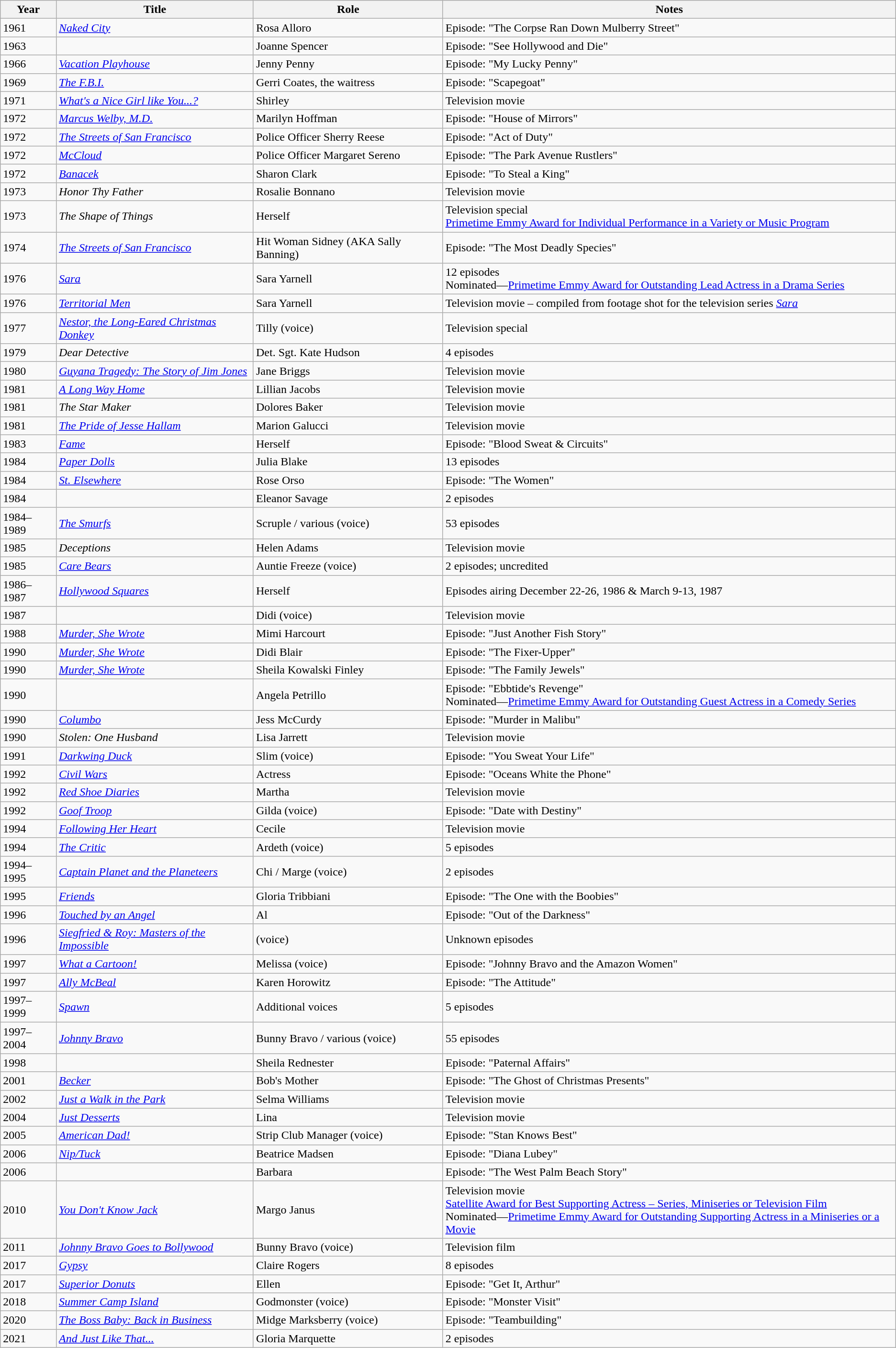<table class="wikitable sortable">
<tr>
<th>Year</th>
<th>Title</th>
<th>Role</th>
<th class="unsortable">Notes</th>
</tr>
<tr>
<td>1961</td>
<td><em><a href='#'>Naked City</a></em></td>
<td>Rosa Alloro</td>
<td>Episode: "The Corpse Ran Down Mulberry Street"</td>
</tr>
<tr>
<td>1963</td>
<td><em></em></td>
<td>Joanne Spencer</td>
<td>Episode: "See Hollywood and Die"</td>
</tr>
<tr>
<td>1966</td>
<td><em><a href='#'>Vacation Playhouse</a></em></td>
<td>Jenny Penny</td>
<td>Episode: "My Lucky Penny"</td>
</tr>
<tr>
<td>1969</td>
<td><em><a href='#'>The F.B.I.</a></em></td>
<td>Gerri Coates, the waitress</td>
<td>Episode: "Scapegoat"</td>
</tr>
<tr>
<td>1971</td>
<td><em><a href='#'>What's a Nice Girl like You...?</a></em></td>
<td>Shirley</td>
<td>Television movie</td>
</tr>
<tr>
<td>1972</td>
<td><em><a href='#'>Marcus Welby, M.D.</a></em></td>
<td>Marilyn Hoffman</td>
<td>Episode: "House of Mirrors"</td>
</tr>
<tr>
<td>1972</td>
<td><em><a href='#'>The Streets of San Francisco</a></em></td>
<td>Police Officer Sherry Reese</td>
<td>Episode: "Act of Duty"</td>
</tr>
<tr>
<td>1972</td>
<td><em><a href='#'>McCloud</a></em></td>
<td>Police Officer Margaret Sereno</td>
<td>Episode: "The Park Avenue Rustlers"</td>
</tr>
<tr>
<td>1972</td>
<td><em><a href='#'>Banacek</a></em></td>
<td>Sharon Clark</td>
<td>Episode: "To Steal a King"</td>
</tr>
<tr>
<td>1973</td>
<td><em>Honor Thy Father</em></td>
<td>Rosalie Bonnano</td>
<td>Television movie</td>
</tr>
<tr>
<td>1973</td>
<td><em>The Shape of Things</em></td>
<td>Herself</td>
<td>Television special<br><a href='#'>Primetime Emmy Award for Individual Performance in a Variety or Music Program</a></td>
</tr>
<tr>
<td>1974</td>
<td><em><a href='#'>The Streets of San Francisco</a></em></td>
<td>Hit Woman Sidney (AKA Sally Banning)</td>
<td>Episode: "The Most Deadly Species"</td>
</tr>
<tr>
<td>1976</td>
<td><em><a href='#'>Sara</a></em></td>
<td>Sara Yarnell</td>
<td>12 episodes<br>Nominated—<a href='#'>Primetime Emmy Award for Outstanding Lead Actress in a Drama Series</a></td>
</tr>
<tr>
<td>1976</td>
<td><em><a href='#'>Territorial Men</a></em></td>
<td>Sara Yarnell</td>
<td>Television movie – compiled from footage shot for the television series <em><a href='#'>Sara</a></em></td>
</tr>
<tr>
<td>1977</td>
<td><em><a href='#'>Nestor, the Long-Eared Christmas Donkey</a></em></td>
<td>Tilly (voice)</td>
<td>Television special</td>
</tr>
<tr>
<td>1979</td>
<td><em>Dear Detective</em></td>
<td>Det. Sgt. Kate Hudson</td>
<td>4 episodes</td>
</tr>
<tr>
<td>1980</td>
<td><em><a href='#'>Guyana Tragedy: The Story of Jim Jones</a></em></td>
<td>Jane Briggs</td>
<td>Television movie</td>
</tr>
<tr>
<td>1981</td>
<td><em><a href='#'>A Long Way Home</a></em></td>
<td>Lillian Jacobs</td>
<td>Television movie</td>
</tr>
<tr>
<td>1981</td>
<td><em>The Star Maker</em></td>
<td>Dolores Baker</td>
<td>Television movie</td>
</tr>
<tr>
<td>1981</td>
<td><em><a href='#'>The Pride of Jesse Hallam</a></em></td>
<td>Marion Galucci</td>
<td>Television movie</td>
</tr>
<tr>
<td>1983</td>
<td><a href='#'><em>Fame</em></a></td>
<td>Herself</td>
<td>Episode: "Blood Sweat & Circuits"</td>
</tr>
<tr>
<td>1984</td>
<td><em><a href='#'>Paper Dolls</a></em></td>
<td>Julia Blake</td>
<td>13 episodes</td>
</tr>
<tr>
<td>1984</td>
<td><em><a href='#'>St. Elsewhere</a></em></td>
<td>Rose Orso</td>
<td>Episode: "The Women"</td>
</tr>
<tr>
<td>1984</td>
<td><em></em></td>
<td>Eleanor Savage</td>
<td>2 episodes</td>
</tr>
<tr>
<td>1984–1989</td>
<td><em><a href='#'>The Smurfs</a></em></td>
<td>Scruple / various (voice)</td>
<td>53 episodes</td>
</tr>
<tr>
<td>1985</td>
<td><em>Deceptions</em></td>
<td>Helen Adams</td>
<td>Television movie</td>
</tr>
<tr>
<td>1985</td>
<td><em><a href='#'>Care Bears</a></em></td>
<td>Auntie Freeze (voice)</td>
<td>2 episodes; uncredited</td>
</tr>
<tr>
<td>1986–1987</td>
<td><em><a href='#'>Hollywood Squares</a></em></td>
<td>Herself</td>
<td>Episodes airing December 22-26, 1986 & March 9-13, 1987</td>
</tr>
<tr>
<td>1987</td>
<td><em></em></td>
<td>Didi (voice)</td>
<td>Television movie</td>
</tr>
<tr>
<td>1988</td>
<td><em><a href='#'>Murder, She Wrote</a></em></td>
<td>Mimi Harcourt</td>
<td>Episode: "Just Another Fish Story"</td>
</tr>
<tr>
<td>1990</td>
<td><em><a href='#'>Murder, She Wrote</a></em></td>
<td>Didi Blair</td>
<td>Episode: "The Fixer-Upper"</td>
</tr>
<tr>
<td>1990</td>
<td><em><a href='#'>Murder, She Wrote</a></em></td>
<td>Sheila Kowalski Finley</td>
<td>Episode: "The Family Jewels"</td>
</tr>
<tr>
<td>1990</td>
<td><em></em></td>
<td>Angela Petrillo</td>
<td>Episode: "Ebbtide's Revenge"<br>Nominated—<a href='#'>Primetime Emmy Award for Outstanding Guest Actress in a Comedy Series</a></td>
</tr>
<tr>
<td>1990</td>
<td><em><a href='#'>Columbo</a></em></td>
<td>Jess McCurdy</td>
<td>Episode: "Murder in Malibu"</td>
</tr>
<tr>
<td>1990</td>
<td><em>Stolen: One Husband</em></td>
<td>Lisa Jarrett</td>
<td>Television movie</td>
</tr>
<tr>
<td>1991</td>
<td><em><a href='#'>Darkwing Duck</a></em></td>
<td>Slim (voice)</td>
<td>Episode: "You Sweat Your Life"</td>
</tr>
<tr>
<td>1992</td>
<td><em><a href='#'>Civil Wars</a></em></td>
<td>Actress</td>
<td>Episode: "Oceans White the Phone"</td>
</tr>
<tr>
<td>1992</td>
<td><em><a href='#'>Red Shoe Diaries</a></em></td>
<td>Martha</td>
<td>Television movie</td>
</tr>
<tr>
<td>1992</td>
<td><em><a href='#'>Goof Troop</a></em></td>
<td>Gilda (voice)</td>
<td>Episode: "Date with Destiny"</td>
</tr>
<tr>
<td>1994</td>
<td><em><a href='#'>Following Her Heart</a></em></td>
<td>Cecile</td>
<td>Television movie</td>
</tr>
<tr>
<td>1994</td>
<td><em><a href='#'>The Critic</a></em></td>
<td>Ardeth (voice)</td>
<td>5 episodes</td>
</tr>
<tr>
<td>1994–1995</td>
<td><em><a href='#'>Captain Planet and the Planeteers</a></em></td>
<td>Chi / Marge (voice)</td>
<td>2 episodes</td>
</tr>
<tr>
<td>1995</td>
<td><em><a href='#'>Friends</a></em></td>
<td>Gloria Tribbiani</td>
<td>Episode: "The One with the Boobies"</td>
</tr>
<tr>
<td>1996</td>
<td><em><a href='#'>Touched by an Angel</a></em></td>
<td>Al</td>
<td>Episode: "Out of the Darkness"</td>
</tr>
<tr>
<td>1996</td>
<td><em><a href='#'>Siegfried & Roy: Masters of the Impossible</a></em></td>
<td>(voice)</td>
<td>Unknown episodes</td>
</tr>
<tr>
<td>1997</td>
<td><em><a href='#'>What a Cartoon!</a></em></td>
<td>Melissa (voice)</td>
<td>Episode: "Johnny Bravo and the Amazon Women"</td>
</tr>
<tr>
<td>1997</td>
<td><em><a href='#'>Ally McBeal</a></em></td>
<td>Karen Horowitz</td>
<td>Episode: "The Attitude"</td>
</tr>
<tr>
<td>1997–1999</td>
<td><em><a href='#'>Spawn</a></em></td>
<td>Additional voices</td>
<td>5 episodes</td>
</tr>
<tr>
<td>1997–2004</td>
<td><em><a href='#'>Johnny Bravo</a></em></td>
<td>Bunny Bravo / various (voice)</td>
<td>55 episodes</td>
</tr>
<tr>
<td>1998</td>
<td><em></em></td>
<td>Sheila Rednester</td>
<td>Episode: "Paternal Affairs"</td>
</tr>
<tr>
<td>2001</td>
<td><em><a href='#'>Becker</a></em></td>
<td>Bob's Mother</td>
<td>Episode: "The Ghost of Christmas Presents"</td>
</tr>
<tr>
<td>2002</td>
<td><em><a href='#'>Just a Walk in the Park</a></em></td>
<td>Selma Williams</td>
<td>Television movie</td>
</tr>
<tr>
<td>2004</td>
<td><em><a href='#'>Just Desserts</a></em></td>
<td>Lina</td>
<td>Television movie</td>
</tr>
<tr>
<td>2005</td>
<td><em><a href='#'>American Dad!</a></em></td>
<td>Strip Club Manager (voice)</td>
<td>Episode: "Stan Knows Best"</td>
</tr>
<tr>
<td>2006</td>
<td><em><a href='#'>Nip/Tuck</a></em></td>
<td>Beatrice Madsen</td>
<td>Episode: "Diana Lubey"</td>
</tr>
<tr>
<td>2006</td>
<td><em></em></td>
<td>Barbara</td>
<td>Episode: "The West Palm Beach Story"</td>
</tr>
<tr>
<td>2010</td>
<td><em><a href='#'>You Don't Know Jack</a></em></td>
<td>Margo Janus</td>
<td>Television movie<br><a href='#'>Satellite Award for Best Supporting Actress – Series, Miniseries or Television Film</a><br>Nominated—<a href='#'>Primetime Emmy Award for Outstanding Supporting Actress in a Miniseries or a Movie</a></td>
</tr>
<tr>
<td>2011</td>
<td><em><a href='#'>Johnny Bravo Goes to Bollywood</a></em></td>
<td>Bunny Bravo (voice)</td>
<td>Television film</td>
</tr>
<tr>
<td>2017</td>
<td><em><a href='#'>Gypsy</a></em></td>
<td>Claire Rogers</td>
<td>8 episodes</td>
</tr>
<tr>
<td>2017</td>
<td><em><a href='#'>Superior Donuts</a></em></td>
<td>Ellen</td>
<td>Episode: "Get It, Arthur"</td>
</tr>
<tr>
<td>2018</td>
<td><em><a href='#'>Summer Camp Island</a></em></td>
<td>Godmonster (voice)</td>
<td>Episode: "Monster Visit"</td>
</tr>
<tr>
<td>2020</td>
<td><em><a href='#'>The Boss Baby: Back in Business</a></em></td>
<td>Midge Marksberry (voice)</td>
<td>Episode: "Teambuilding"</td>
</tr>
<tr>
<td>2021</td>
<td><em><a href='#'>And Just Like That...</a></em></td>
<td>Gloria Marquette</td>
<td>2 episodes</td>
</tr>
</table>
